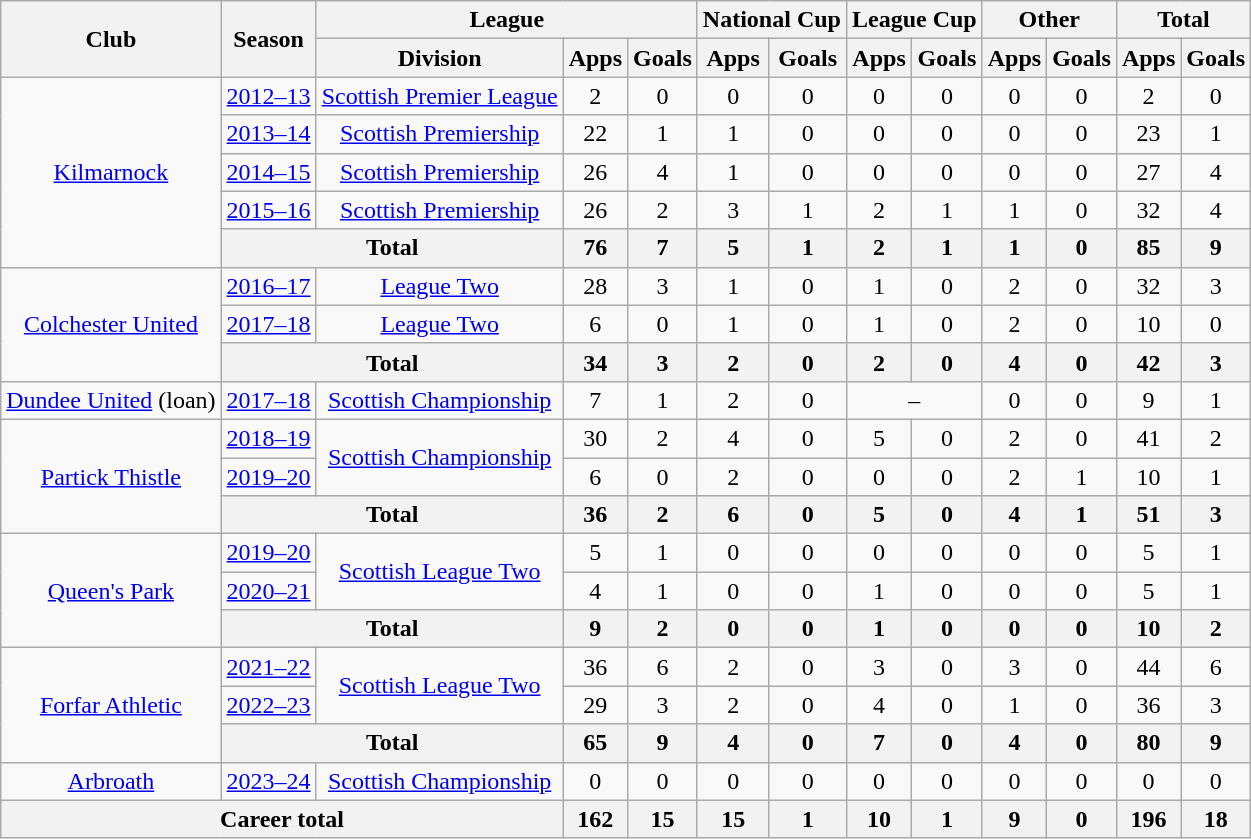<table class=wikitable style="text-align: center;">
<tr>
<th rowspan=2>Club</th>
<th rowspan=2>Season</th>
<th colspan=3>League</th>
<th colspan=2>National Cup</th>
<th colspan=2>League Cup</th>
<th colspan=2>Other</th>
<th colspan=2>Total</th>
</tr>
<tr>
<th>Division</th>
<th>Apps</th>
<th>Goals</th>
<th>Apps</th>
<th>Goals</th>
<th>Apps</th>
<th>Goals</th>
<th>Apps</th>
<th>Goals</th>
<th>Apps</th>
<th>Goals</th>
</tr>
<tr>
<td rowspan="5"><a href='#'>Kilmarnock</a></td>
<td><a href='#'>2012–13</a></td>
<td><a href='#'>Scottish Premier League</a></td>
<td>2</td>
<td>0</td>
<td>0</td>
<td>0</td>
<td>0</td>
<td>0</td>
<td>0</td>
<td>0</td>
<td>2</td>
<td>0</td>
</tr>
<tr>
<td><a href='#'>2013–14</a></td>
<td><a href='#'>Scottish Premiership</a></td>
<td>22</td>
<td>1</td>
<td>1</td>
<td>0</td>
<td>0</td>
<td>0</td>
<td>0</td>
<td>0</td>
<td>23</td>
<td>1</td>
</tr>
<tr>
<td><a href='#'>2014–15</a></td>
<td><a href='#'>Scottish Premiership</a></td>
<td>26</td>
<td>4</td>
<td>1</td>
<td>0</td>
<td>0</td>
<td>0</td>
<td>0</td>
<td>0</td>
<td>27</td>
<td>4</td>
</tr>
<tr>
<td><a href='#'>2015–16</a></td>
<td><a href='#'>Scottish Premiership</a></td>
<td>26</td>
<td>2</td>
<td>3</td>
<td>1</td>
<td>2</td>
<td>1</td>
<td>1</td>
<td>0</td>
<td>32</td>
<td>4</td>
</tr>
<tr>
<th colspan=2>Total</th>
<th>76</th>
<th>7</th>
<th>5</th>
<th>1</th>
<th>2</th>
<th>1</th>
<th>1</th>
<th>0</th>
<th>85</th>
<th>9</th>
</tr>
<tr>
<td rowspan=3><a href='#'>Colchester United</a></td>
<td><a href='#'>2016–17</a></td>
<td><a href='#'>League Two</a></td>
<td>28</td>
<td>3</td>
<td>1</td>
<td>0</td>
<td>1</td>
<td>0</td>
<td>2</td>
<td>0</td>
<td>32</td>
<td>3</td>
</tr>
<tr>
<td><a href='#'>2017–18</a></td>
<td><a href='#'>League Two</a></td>
<td>6</td>
<td>0</td>
<td>1</td>
<td>0</td>
<td>1</td>
<td>0</td>
<td>2</td>
<td>0</td>
<td>10</td>
<td>0</td>
</tr>
<tr>
<th colspan=2>Total</th>
<th>34</th>
<th>3</th>
<th>2</th>
<th>0</th>
<th>2</th>
<th>0</th>
<th>4</th>
<th>0</th>
<th>42</th>
<th>3</th>
</tr>
<tr>
<td><a href='#'>Dundee United</a> (loan)</td>
<td><a href='#'>2017–18</a></td>
<td><a href='#'>Scottish Championship</a></td>
<td>7</td>
<td>1</td>
<td>2</td>
<td>0</td>
<td colspan=2>–</td>
<td>0</td>
<td>0</td>
<td>9</td>
<td>1</td>
</tr>
<tr>
<td rowspan="3"><a href='#'>Partick Thistle</a></td>
<td><a href='#'>2018–19</a></td>
<td rowspan="2"><a href='#'>Scottish Championship</a></td>
<td>30</td>
<td>2</td>
<td>4</td>
<td>0</td>
<td>5</td>
<td>0</td>
<td>2</td>
<td>0</td>
<td>41</td>
<td>2</td>
</tr>
<tr>
<td><a href='#'>2019–20</a></td>
<td>6</td>
<td>0</td>
<td>2</td>
<td>0</td>
<td>0</td>
<td>0</td>
<td>2</td>
<td>1</td>
<td>10</td>
<td>1</td>
</tr>
<tr>
<th colspan="2">Total</th>
<th>36</th>
<th>2</th>
<th>6</th>
<th>0</th>
<th>5</th>
<th>0</th>
<th>4</th>
<th>1</th>
<th>51</th>
<th>3</th>
</tr>
<tr>
<td rowspan="3"><a href='#'>Queen's Park</a></td>
<td><a href='#'>2019–20</a></td>
<td rowspan="2"><a href='#'>Scottish League Two</a></td>
<td>5</td>
<td>1</td>
<td>0</td>
<td>0</td>
<td>0</td>
<td>0</td>
<td>0</td>
<td>0</td>
<td>5</td>
<td>1</td>
</tr>
<tr>
<td><a href='#'>2020–21</a></td>
<td>4</td>
<td>1</td>
<td>0</td>
<td>0</td>
<td>1</td>
<td>0</td>
<td>0</td>
<td>0</td>
<td>5</td>
<td>1</td>
</tr>
<tr>
<th colspan="2">Total</th>
<th>9</th>
<th>2</th>
<th>0</th>
<th>0</th>
<th>1</th>
<th>0</th>
<th>0</th>
<th>0</th>
<th>10</th>
<th>2</th>
</tr>
<tr>
<td rowspan="3"><a href='#'>Forfar Athletic</a></td>
<td><a href='#'>2021–22</a></td>
<td rowspan="2"><a href='#'>Scottish League Two</a></td>
<td>36</td>
<td>6</td>
<td>2</td>
<td>0</td>
<td>3</td>
<td>0</td>
<td>3</td>
<td>0</td>
<td>44</td>
<td>6</td>
</tr>
<tr>
<td><a href='#'>2022–23</a></td>
<td>29</td>
<td>3</td>
<td>2</td>
<td>0</td>
<td>4</td>
<td>0</td>
<td>1</td>
<td>0</td>
<td>36</td>
<td>3</td>
</tr>
<tr>
<th colspan="2">Total</th>
<th>65</th>
<th>9</th>
<th>4</th>
<th>0</th>
<th>7</th>
<th>0</th>
<th>4</th>
<th>0</th>
<th>80</th>
<th>9</th>
</tr>
<tr>
<td><a href='#'>Arbroath</a></td>
<td><a href='#'>2023–24</a></td>
<td><a href='#'>Scottish Championship</a></td>
<td>0</td>
<td>0</td>
<td>0</td>
<td>0</td>
<td>0</td>
<td>0</td>
<td>0</td>
<td>0</td>
<td>0</td>
<td>0</td>
</tr>
<tr>
<th colspan="3">Career total</th>
<th>162</th>
<th>15</th>
<th>15</th>
<th>1</th>
<th>10</th>
<th>1</th>
<th>9</th>
<th>0</th>
<th>196</th>
<th>18</th>
</tr>
</table>
